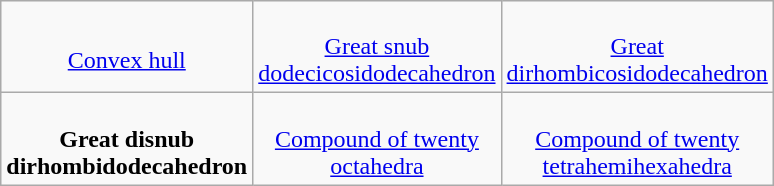<table class="wikitable" width="400" style="vertical-align:top;text-align:center">
<tr>
<td><br><a href='#'>Convex hull</a></td>
<td><br><a href='#'>Great snub dodecicosidodecahedron</a></td>
<td><br><a href='#'>Great dirhombicosidodecahedron</a></td>
</tr>
<tr>
<td><br><strong>Great disnub dirhombidodecahedron</strong></td>
<td><br><a href='#'>Compound of twenty octahedra</a></td>
<td><br><a href='#'>Compound of twenty tetrahemihexahedra</a></td>
</tr>
</table>
